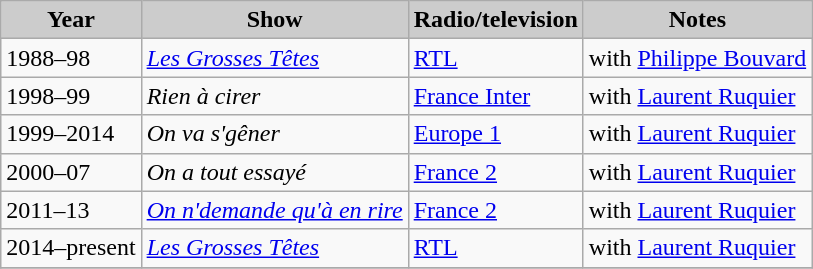<table class="wikitable">
<tr>
<th style="background: #CCCCCC;">Year</th>
<th style="background: #CCCCCC;">Show</th>
<th style="background: #CCCCCC;">Radio/television</th>
<th style="background: #CCCCCC;">Notes</th>
</tr>
<tr>
<td>1988–98</td>
<td><em><a href='#'>Les Grosses Têtes</a></em></td>
<td><a href='#'>RTL</a></td>
<td>with <a href='#'>Philippe Bouvard</a></td>
</tr>
<tr>
<td>1998–99</td>
<td><em>Rien à cirer</em></td>
<td><a href='#'>France Inter</a></td>
<td>with <a href='#'>Laurent Ruquier</a></td>
</tr>
<tr>
<td>1999–2014</td>
<td><em>On va s'gêner</em></td>
<td><a href='#'>Europe 1</a></td>
<td>with <a href='#'>Laurent Ruquier</a></td>
</tr>
<tr>
<td>2000–07</td>
<td><em>On a tout essayé</em></td>
<td><a href='#'>France 2</a></td>
<td>with <a href='#'>Laurent Ruquier</a></td>
</tr>
<tr>
<td>2011–13</td>
<td><em><a href='#'>On n'demande qu'à en rire</a></em></td>
<td><a href='#'>France 2</a></td>
<td>with <a href='#'>Laurent Ruquier</a></td>
</tr>
<tr>
<td>2014–present</td>
<td><em><a href='#'>Les Grosses Têtes</a></em></td>
<td><a href='#'>RTL</a></td>
<td>with <a href='#'>Laurent Ruquier</a></td>
</tr>
<tr>
</tr>
</table>
